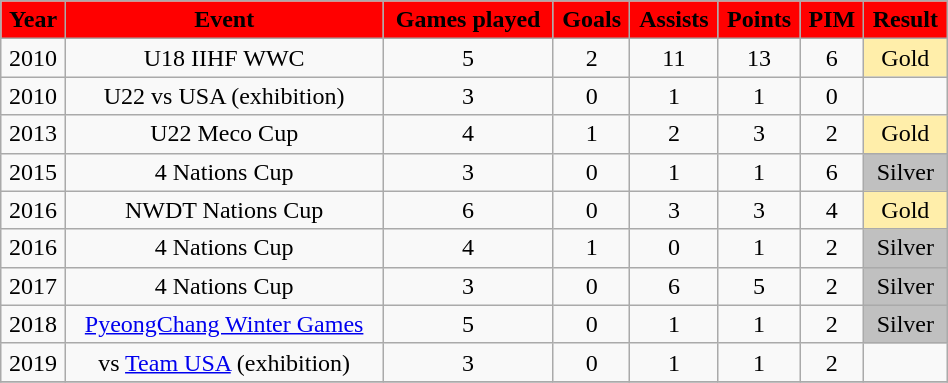<table class="wikitable" width="50%">
<tr style="text-align:center; background:red; color:black;">
<td><strong>Year</strong></td>
<td><strong>Event</strong></td>
<td><strong>Games played</strong></td>
<td><strong>Goals</strong></td>
<td><strong>Assists</strong></td>
<td><strong>Points</strong></td>
<td><strong>PIM</strong></td>
<td><strong>Result</strong></td>
</tr>
<tr style="text-align:center;" bgcolor="">
<td>2010</td>
<td>U18 IIHF WWC</td>
<td>5</td>
<td>2</td>
<td>11</td>
<td>13</td>
<td>6</td>
<td style="background: #ffeeaa;">Gold</td>
</tr>
<tr style="text-align:center;" bgcolor="">
<td>2010</td>
<td>U22 vs USA (exhibition)</td>
<td>3</td>
<td>0</td>
<td>1</td>
<td>1</td>
<td>0</td>
<td></td>
</tr>
<tr style="text-align:center;" bgcolor="">
<td>2013</td>
<td>U22 Meco Cup</td>
<td>4</td>
<td>1</td>
<td>2</td>
<td>3</td>
<td>2</td>
<td style="background: #ffeeaa;">Gold</td>
</tr>
<tr style="text-align:center;" bgcolor="">
<td>2015</td>
<td>4 Nations Cup</td>
<td>3</td>
<td>0</td>
<td>1</td>
<td>1</td>
<td>6</td>
<td style="background:silver;">Silver</td>
</tr>
<tr style="text-align:center;" bgcolor="">
<td>2016</td>
<td>NWDT Nations Cup</td>
<td>6</td>
<td>0</td>
<td>3</td>
<td>3</td>
<td>4</td>
<td style="background: #ffeeaa;">Gold</td>
</tr>
<tr style="text-align:center;" bgcolor="">
<td>2016</td>
<td>4 Nations Cup</td>
<td>4</td>
<td>1</td>
<td>0</td>
<td>1</td>
<td>2</td>
<td style="background:silver;">Silver</td>
</tr>
<tr style="text-align:center;" bgcolor="">
<td>2017</td>
<td>4 Nations Cup</td>
<td>3</td>
<td>0</td>
<td>6</td>
<td>5</td>
<td>2</td>
<td style="background:silver;">Silver</td>
</tr>
<tr style="text-align:center;" bgcolor="">
<td>2018</td>
<td><a href='#'>PyeongChang Winter Games</a></td>
<td>5</td>
<td>0</td>
<td>1</td>
<td>1</td>
<td>2</td>
<td style="background:silver;">Silver</td>
</tr>
<tr style="text-align:center;" bgcolor="">
<td>2019</td>
<td>vs <a href='#'>Team USA</a> (exhibition)</td>
<td>3</td>
<td>0</td>
<td>1</td>
<td>1</td>
<td>2</td>
<td></td>
</tr>
<tr style="text-align:center;" bgcolor="">
</tr>
</table>
